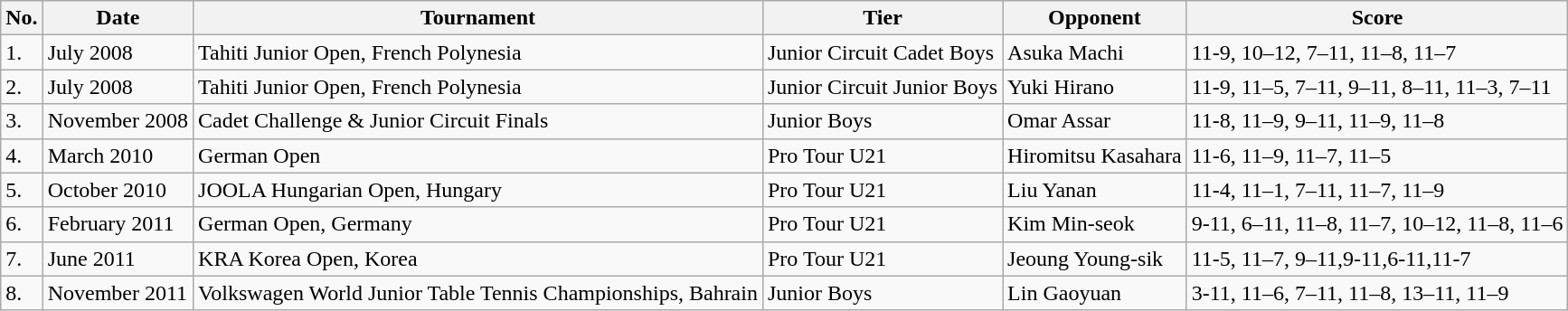<table class="wikitable">
<tr>
<th>No.</th>
<th>Date</th>
<th>Tournament</th>
<th>Tier</th>
<th>Opponent</th>
<th>Score</th>
</tr>
<tr>
<td>1.</td>
<td>July 2008</td>
<td>Tahiti Junior Open, French Polynesia</td>
<td>Junior Circuit Cadet Boys</td>
<td> Asuka Machi</td>
<td>11-9, 10–12, 7–11, 11–8, 11–7</td>
</tr>
<tr>
<td>2.</td>
<td>July 2008</td>
<td>Tahiti Junior Open, French Polynesia</td>
<td>Junior Circuit Junior Boys</td>
<td> Yuki Hirano</td>
<td>11-9, 11–5, 7–11, 9–11, 8–11, 11–3, 7–11</td>
</tr>
<tr>
<td>3.</td>
<td>November 2008</td>
<td>Cadet Challenge & Junior Circuit Finals</td>
<td>Junior Boys</td>
<td> Omar Assar</td>
<td>11-8, 11–9, 9–11, 11–9, 11–8</td>
</tr>
<tr>
<td>4.</td>
<td>March 2010</td>
<td>German Open</td>
<td>Pro Tour U21</td>
<td> Hiromitsu Kasahara</td>
<td>11-6, 11–9, 11–7, 11–5</td>
</tr>
<tr>
<td>5.</td>
<td>October 2010</td>
<td>JOOLA Hungarian Open, Hungary</td>
<td>Pro Tour U21</td>
<td> Liu Yanan</td>
<td>11-4, 11–1, 7–11, 11–7, 11–9</td>
</tr>
<tr>
<td>6.</td>
<td>February 2011</td>
<td>German Open, Germany</td>
<td>Pro Tour U21</td>
<td> Kim Min-seok</td>
<td>9-11, 6–11, 11–8, 11–7, 10–12, 11–8, 11–6</td>
</tr>
<tr>
<td>7.</td>
<td>June 2011</td>
<td>KRA Korea Open, Korea</td>
<td>Pro Tour U21</td>
<td> Jeoung Young-sik</td>
<td>11-5, 11–7, 9–11,9-11,6-11,11-7</td>
</tr>
<tr>
<td>8.</td>
<td>November 2011</td>
<td>Volkswagen World Junior Table Tennis Championships, Bahrain</td>
<td>Junior Boys</td>
<td> Lin Gaoyuan</td>
<td>3-11, 11–6, 7–11, 11–8, 13–11, 11–9</td>
</tr>
</table>
